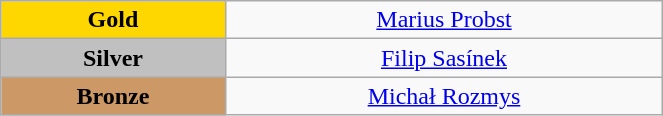<table class="wikitable" style="text-align:center; " width="35%">
<tr>
<td bgcolor="gold"><strong>Gold</strong></td>
<td><a href='#'>Marius Probst</a><br>  <small><em></em></small></td>
</tr>
<tr>
<td bgcolor="silver"><strong>Silver</strong></td>
<td><a href='#'>Filip Sasínek</a><br>  <small><em></em></small></td>
</tr>
<tr>
<td bgcolor="CC9966"><strong>Bronze</strong></td>
<td><a href='#'>Michał Rozmys</a><br>  <small><em></em></small></td>
</tr>
</table>
